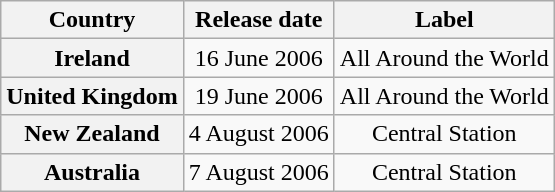<table class="wikitable plainrowheaders" style="text-align:center">
<tr>
<th scope="col">Country</th>
<th scope="col">Release date</th>
<th scope="col">Label</th>
</tr>
<tr>
<th scope="row">Ireland</th>
<td>16 June 2006</td>
<td>All Around the World</td>
</tr>
<tr>
<th scope="row">United Kingdom</th>
<td>19 June 2006</td>
<td>All Around the World</td>
</tr>
<tr>
<th scope="row">New Zealand</th>
<td>4 August 2006</td>
<td>Central Station</td>
</tr>
<tr>
<th scope="row">Australia</th>
<td>7 August 2006</td>
<td>Central Station</td>
</tr>
</table>
